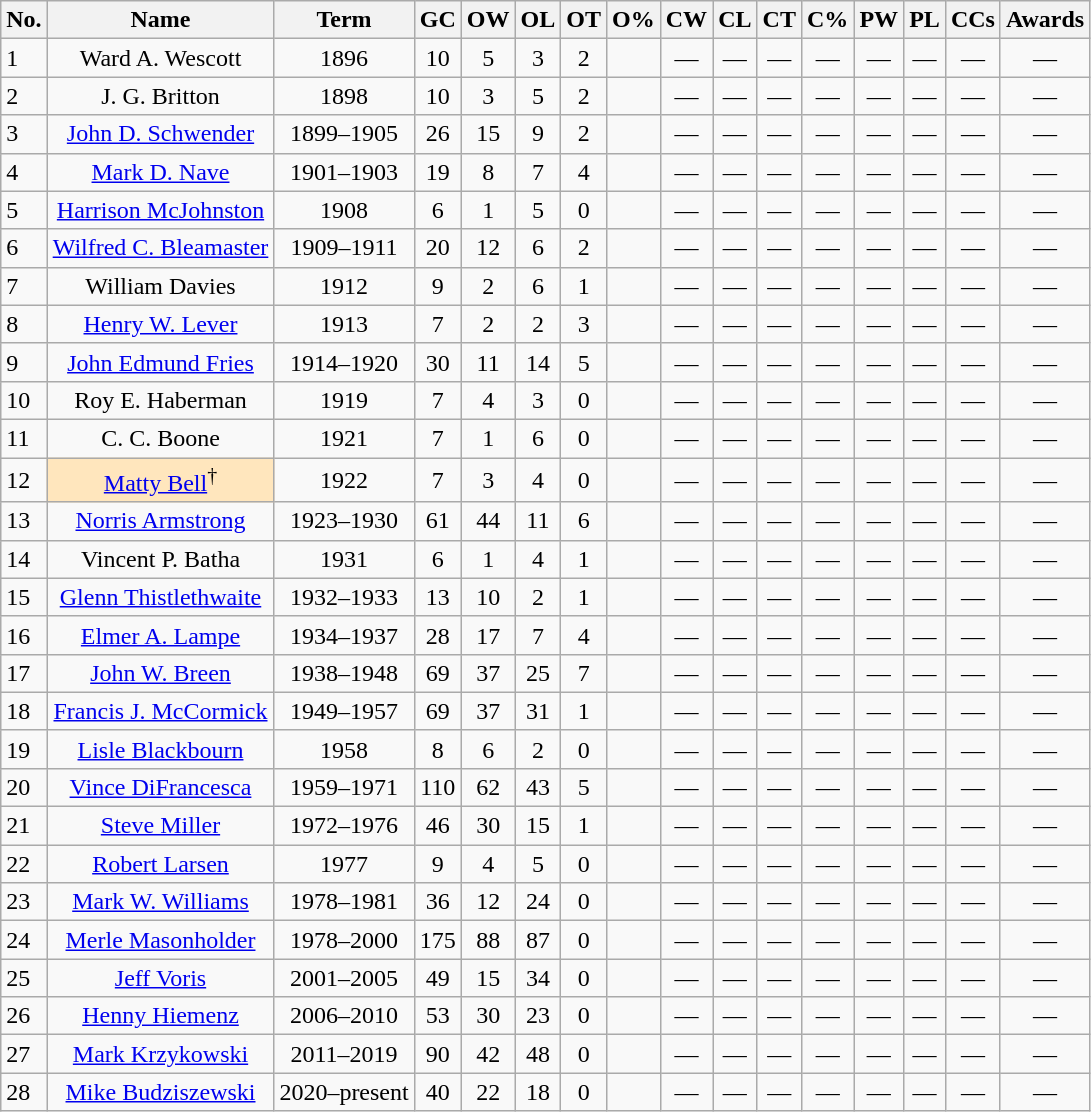<table class="wikitable sortable">
<tr>
<th>No.</th>
<th>Name</th>
<th>Term</th>
<th>GC</th>
<th>OW</th>
<th>OL</th>
<th>OT</th>
<th>O%</th>
<th>CW</th>
<th>CL</th>
<th>CT</th>
<th>C%</th>
<th>PW</th>
<th>PL</th>
<th>CCs</th>
<th class="unsortable">Awards</th>
</tr>
<tr>
<td>1</td>
<td align="center">Ward A. Wescott</td>
<td align="center">1896</td>
<td align="center">10</td>
<td align="center">5</td>
<td align="center">3</td>
<td align="center">2</td>
<td align="center"></td>
<td align="center">—</td>
<td align="center">—</td>
<td align="center">—</td>
<td align="center">—</td>
<td align="center">—</td>
<td align="center">—</td>
<td align="center">—</td>
<td align="center">—</td>
</tr>
<tr>
<td>2</td>
<td align="center">J. G. Britton</td>
<td align="center">1898</td>
<td align="center">10</td>
<td align="center">3</td>
<td align="center">5</td>
<td align="center">2</td>
<td align="center"></td>
<td align="center">—</td>
<td align="center">—</td>
<td align="center">—</td>
<td align="center">—</td>
<td align="center">—</td>
<td align="center">—</td>
<td align="center">—</td>
<td align="center">—</td>
</tr>
<tr>
<td>3</td>
<td align="center"><a href='#'>John D. Schwender</a></td>
<td align="center">1899–1905</td>
<td align="center">26</td>
<td align="center">15</td>
<td align="center">9</td>
<td align="center">2</td>
<td align="center"></td>
<td align="center">—</td>
<td align="center">—</td>
<td align="center">—</td>
<td align="center">—</td>
<td align="center">—</td>
<td align="center">—</td>
<td align="center">—</td>
<td align="center">—</td>
</tr>
<tr>
<td>4</td>
<td align="center"><a href='#'>Mark D. Nave</a></td>
<td align="center">1901–1903</td>
<td align="center">19</td>
<td align="center">8</td>
<td align="center">7</td>
<td align="center">4</td>
<td align="center"></td>
<td align="center">—</td>
<td align="center">—</td>
<td align="center">—</td>
<td align="center">—</td>
<td align="center">—</td>
<td align="center">—</td>
<td align="center">—</td>
<td align="center">—</td>
</tr>
<tr>
<td>5</td>
<td align="center"><a href='#'>Harrison McJohnston</a></td>
<td align="center">1908</td>
<td align="center">6</td>
<td align="center">1</td>
<td align="center">5</td>
<td align="center">0</td>
<td align="center"></td>
<td align="center">—</td>
<td align="center">—</td>
<td align="center">—</td>
<td align="center">—</td>
<td align="center">—</td>
<td align="center">—</td>
<td align="center">—</td>
<td align="center">—</td>
</tr>
<tr>
<td>6</td>
<td align="center"><a href='#'>Wilfred C. Bleamaster</a></td>
<td align="center">1909–1911</td>
<td align="center">20</td>
<td align="center">12</td>
<td align="center">6</td>
<td align="center">2</td>
<td align="center"></td>
<td align="center">—</td>
<td align="center">—</td>
<td align="center">—</td>
<td align="center">—</td>
<td align="center">—</td>
<td align="center">—</td>
<td align="center">—</td>
<td align="center">—</td>
</tr>
<tr>
<td>7</td>
<td align="center">William Davies</td>
<td align="center">1912</td>
<td align="center">9</td>
<td align="center">2</td>
<td align="center">6</td>
<td align="center">1</td>
<td align="center"></td>
<td align="center">—</td>
<td align="center">—</td>
<td align="center">—</td>
<td align="center">—</td>
<td align="center">—</td>
<td align="center">—</td>
<td align="center">—</td>
<td align="center">—</td>
</tr>
<tr>
<td>8</td>
<td align="center"><a href='#'>Henry W. Lever</a></td>
<td align="center">1913</td>
<td align="center">7</td>
<td align="center">2</td>
<td align="center">2</td>
<td align="center">3</td>
<td align="center"></td>
<td align="center">—</td>
<td align="center">—</td>
<td align="center">—</td>
<td align="center">—</td>
<td align="center">—</td>
<td align="center">—</td>
<td align="center">—</td>
<td align="center">—</td>
</tr>
<tr>
<td>9</td>
<td align="center"><a href='#'>John Edmund Fries</a></td>
<td align="center">1914–1920</td>
<td align="center">30</td>
<td align="center">11</td>
<td align="center">14</td>
<td align="center">5</td>
<td align="center"></td>
<td align="center">—</td>
<td align="center">—</td>
<td align="center">—</td>
<td align="center">—</td>
<td align="center">—</td>
<td align="center">—</td>
<td align="center">—</td>
<td align="center">—</td>
</tr>
<tr>
<td>10</td>
<td align="center">Roy E. Haberman</td>
<td align="center">1919</td>
<td align="center">7</td>
<td align="center">4</td>
<td align="center">3</td>
<td align="center">0</td>
<td align="center"></td>
<td align="center">—</td>
<td align="center">—</td>
<td align="center">—</td>
<td align="center">—</td>
<td align="center">—</td>
<td align="center">—</td>
<td align="center">—</td>
<td align="center">—</td>
</tr>
<tr>
<td>11</td>
<td align="center">C. C. Boone</td>
<td align="center">1921</td>
<td align="center">7</td>
<td align="center">1</td>
<td align="center">6</td>
<td align="center">0</td>
<td align="center"></td>
<td align="center">—</td>
<td align="center">—</td>
<td align="center">—</td>
<td align="center">—</td>
<td align="center">—</td>
<td align="center">—</td>
<td align="center">—</td>
<td align="center">—</td>
</tr>
<tr>
<td>12</td>
<td bgcolor=#FFE6BD align="center"><a href='#'>Matty Bell</a><sup>†</sup></td>
<td align="center">1922</td>
<td align="center">7</td>
<td align="center">3</td>
<td align="center">4</td>
<td align="center">0</td>
<td align="center"></td>
<td align="center">—</td>
<td align="center">—</td>
<td align="center">—</td>
<td align="center">—</td>
<td align="center">—</td>
<td align="center">—</td>
<td align="center">—</td>
<td align="center">—</td>
</tr>
<tr>
<td>13</td>
<td align="center"><a href='#'>Norris Armstrong</a></td>
<td align="center">1923–1930</td>
<td align="center">61</td>
<td align="center">44</td>
<td align="center">11</td>
<td align="center">6</td>
<td align="center"></td>
<td align="center">—</td>
<td align="center">—</td>
<td align="center">—</td>
<td align="center">—</td>
<td align="center">—</td>
<td align="center">—</td>
<td align="center">—</td>
<td align="center">—</td>
</tr>
<tr>
<td>14</td>
<td align="center">Vincent P. Batha</td>
<td align="center">1931</td>
<td align="center">6</td>
<td align="center">1</td>
<td align="center">4</td>
<td align="center">1</td>
<td align="center"></td>
<td align="center">—</td>
<td align="center">—</td>
<td align="center">—</td>
<td align="center">—</td>
<td align="center">—</td>
<td align="center">—</td>
<td align="center">—</td>
<td align="center">—</td>
</tr>
<tr>
<td>15</td>
<td align="center"><a href='#'>Glenn Thistlethwaite</a></td>
<td align="center">1932–1933</td>
<td align="center">13</td>
<td align="center">10</td>
<td align="center">2</td>
<td align="center">1</td>
<td align="center"></td>
<td align="center">—</td>
<td align="center">—</td>
<td align="center">—</td>
<td align="center">—</td>
<td align="center">—</td>
<td align="center">—</td>
<td align="center">—</td>
<td align="center">—</td>
</tr>
<tr>
<td>16</td>
<td align="center"><a href='#'>Elmer A. Lampe</a></td>
<td align="center">1934–1937</td>
<td align="center">28</td>
<td align="center">17</td>
<td align="center">7</td>
<td align="center">4</td>
<td align="center"></td>
<td align="center">—</td>
<td align="center">—</td>
<td align="center">—</td>
<td align="center">—</td>
<td align="center">—</td>
<td align="center">—</td>
<td align="center">—</td>
<td align="center">—</td>
</tr>
<tr>
<td>17</td>
<td align="center"><a href='#'>John W. Breen</a></td>
<td align="center">1938–1948</td>
<td align="center">69</td>
<td align="center">37</td>
<td align="center">25</td>
<td align="center">7</td>
<td align="center"></td>
<td align="center">—</td>
<td align="center">—</td>
<td align="center">—</td>
<td align="center">—</td>
<td align="center">—</td>
<td align="center">—</td>
<td align="center">—</td>
<td align="center">—</td>
</tr>
<tr>
<td>18</td>
<td align="center"><a href='#'>Francis J. McCormick</a></td>
<td align="center">1949–1957</td>
<td align="center">69</td>
<td align="center">37</td>
<td align="center">31</td>
<td align="center">1</td>
<td align="center"></td>
<td align="center">—</td>
<td align="center">—</td>
<td align="center">—</td>
<td align="center">—</td>
<td align="center">—</td>
<td align="center">—</td>
<td align="center">—</td>
<td align="center">—</td>
</tr>
<tr>
<td>19</td>
<td align="center"><a href='#'>Lisle Blackbourn</a></td>
<td align="center">1958</td>
<td align="center">8</td>
<td align="center">6</td>
<td align="center">2</td>
<td align="center">0</td>
<td align="center"></td>
<td align="center">—</td>
<td align="center">—</td>
<td align="center">—</td>
<td align="center">—</td>
<td align="center">—</td>
<td align="center">—</td>
<td align="center">—</td>
<td align="center">—</td>
</tr>
<tr>
<td>20</td>
<td align="center"><a href='#'>Vince DiFrancesca</a></td>
<td align="center">1959–1971</td>
<td align="center">110</td>
<td align="center">62</td>
<td align="center">43</td>
<td align="center">5</td>
<td align="center"></td>
<td align="center">—</td>
<td align="center">—</td>
<td align="center">—</td>
<td align="center">—</td>
<td align="center">—</td>
<td align="center">—</td>
<td align="center">—</td>
<td align="center">—</td>
</tr>
<tr>
<td>21</td>
<td align="center"><a href='#'>Steve Miller</a></td>
<td align="center">1972–1976</td>
<td align="center">46</td>
<td align="center">30</td>
<td align="center">15</td>
<td align="center">1</td>
<td align="center"></td>
<td align="center">—</td>
<td align="center">—</td>
<td align="center">—</td>
<td align="center">—</td>
<td align="center">—</td>
<td align="center">—</td>
<td align="center">—</td>
<td align="center">—</td>
</tr>
<tr>
<td>22</td>
<td align="center"><a href='#'>Robert Larsen</a></td>
<td align="center">1977</td>
<td align="center">9</td>
<td align="center">4</td>
<td align="center">5</td>
<td align="center">0</td>
<td align="center"></td>
<td align="center">—</td>
<td align="center">—</td>
<td align="center">—</td>
<td align="center">—</td>
<td align="center">—</td>
<td align="center">—</td>
<td align="center">—</td>
<td align="center">—</td>
</tr>
<tr>
<td>23</td>
<td align="center"><a href='#'>Mark W. Williams</a></td>
<td align="center">1978–1981</td>
<td align="center">36</td>
<td align="center">12</td>
<td align="center">24</td>
<td align="center">0</td>
<td align="center"></td>
<td align="center">—</td>
<td align="center">—</td>
<td align="center">—</td>
<td align="center">—</td>
<td align="center">—</td>
<td align="center">—</td>
<td align="center">—</td>
<td align="center">—</td>
</tr>
<tr>
<td>24</td>
<td align="center"><a href='#'>Merle Masonholder</a></td>
<td align="center">1978–2000</td>
<td align="center">175</td>
<td align="center">88</td>
<td align="center">87</td>
<td align="center">0</td>
<td align="center"></td>
<td align="center">—</td>
<td align="center">—</td>
<td align="center">—</td>
<td align="center">—</td>
<td align="center">—</td>
<td align="center">—</td>
<td align="center">—</td>
<td align="center">—</td>
</tr>
<tr>
<td>25</td>
<td align="center"><a href='#'>Jeff Voris</a></td>
<td align="center">2001–2005</td>
<td align="center">49</td>
<td align="center">15</td>
<td align="center">34</td>
<td align="center">0</td>
<td align="center"></td>
<td align="center">—</td>
<td align="center">—</td>
<td align="center">—</td>
<td align="center">—</td>
<td align="center">—</td>
<td align="center">—</td>
<td align="center">—</td>
<td align="center">—</td>
</tr>
<tr>
<td>26</td>
<td align="center"><a href='#'>Henny Hiemenz</a></td>
<td align="center">2006–2010</td>
<td align="center">53</td>
<td align="center">30</td>
<td align="center">23</td>
<td align="center">0</td>
<td align="center"></td>
<td align="center">—</td>
<td align="center">—</td>
<td align="center">—</td>
<td align="center">—</td>
<td align="center">—</td>
<td align="center">—</td>
<td align="center">—</td>
<td align="center">—</td>
</tr>
<tr>
<td>27</td>
<td align="center"><a href='#'>Mark Krzykowski</a></td>
<td align="center">2011–2019</td>
<td align="center">90</td>
<td align="center">42</td>
<td align="center">48</td>
<td align="center">0</td>
<td align="center"></td>
<td align="center">—</td>
<td align="center">—</td>
<td align="center">—</td>
<td align="center">—</td>
<td align="center">—</td>
<td align="center">—</td>
<td align="center">—</td>
<td align="center">—</td>
</tr>
<tr>
<td>28</td>
<td align="center"><a href='#'>Mike Budziszewski</a></td>
<td align="center">2020–present</td>
<td align="center">40</td>
<td align="center">22</td>
<td align="center">18</td>
<td align="center">0</td>
<td align="center"></td>
<td align="center">—</td>
<td align="center">—</td>
<td align="center">—</td>
<td align="center">—</td>
<td align="center">—</td>
<td align="center">—</td>
<td align="center">—</td>
<td align="center">—</td>
</tr>
</table>
